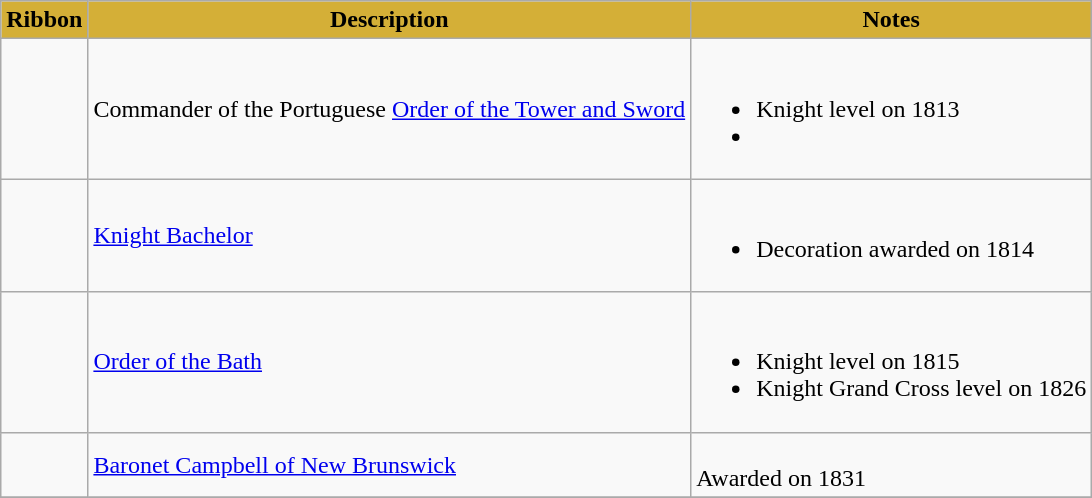<table class="wikitable">
<tr style="background:#d4af37;color:Black" align="center">
<td><strong>Ribbon</strong></td>
<td><strong>Description</strong></td>
<td><strong>Notes</strong></td>
</tr>
<tr>
<td></td>
<td>Commander of the Portuguese <a href='#'>Order of the Tower and Sword</a></td>
<td><br><ul><li>Knight level on 1813</li><li></li></ul></td>
</tr>
<tr>
<td></td>
<td><a href='#'>Knight Bachelor</a></td>
<td><br><ul><li>Decoration awarded on 1814</li></ul></td>
</tr>
<tr>
<td></td>
<td><a href='#'>Order of the Bath</a></td>
<td><br><ul><li>Knight level on 1815</li><li>Knight Grand Cross level on 1826</li></ul></td>
</tr>
<tr>
<td></td>
<td><a href='#'>Baronet Campbell of New Brunswick</a></td>
<td><br>Awarded on 1831</td>
</tr>
<tr>
</tr>
</table>
